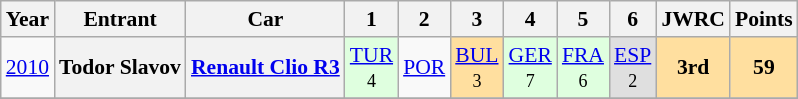<table class="wikitable" border="1" style="text-align:center; font-size:90%;">
<tr>
<th>Year</th>
<th>Entrant</th>
<th>Car</th>
<th>1</th>
<th>2</th>
<th>3</th>
<th>4</th>
<th>5</th>
<th>6</th>
<th>JWRC</th>
<th>Points</th>
</tr>
<tr>
<td><a href='#'>2010</a></td>
<th>Todor Slavov</th>
<th><a href='#'>Renault Clio R3</a></th>
<td style="background:#DFFFDF;"><a href='#'>TUR</a><br><small>4</small></td>
<td><a href='#'>POR</a></td>
<td style="background:#FFDF9F;"><a href='#'>BUL</a><br><small>3</small></td>
<td style="background:#DFFFDF;"><a href='#'>GER</a><br><small>7</small></td>
<td style="background:#DFFFDF;"><a href='#'>FRA</a><br><small>6</small></td>
<td style="background:#DFDFDF;"><a href='#'>ESP</a><br><small>2</small></td>
<td style="background:#FFDF9F;"><strong>3rd</strong></td>
<td style="background:#FFDF9F;"><strong>59</strong></td>
</tr>
<tr>
</tr>
</table>
